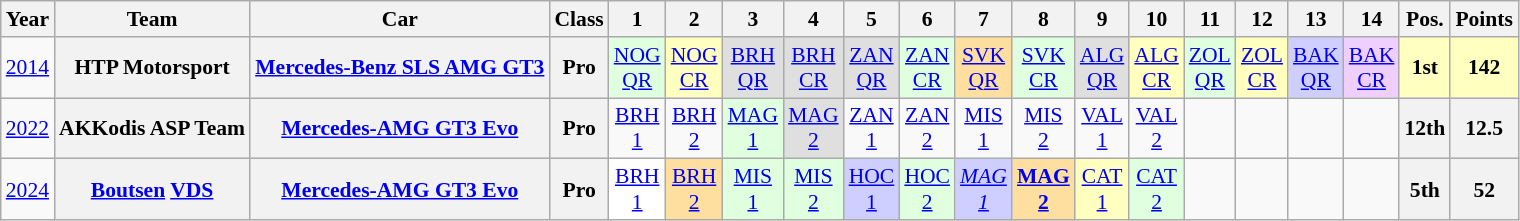<table class="wikitable" border="1" style="text-align:center; font-size:90%;">
<tr>
<th>Year</th>
<th>Team</th>
<th>Car</th>
<th>Class</th>
<th>1</th>
<th>2</th>
<th>3</th>
<th>4</th>
<th>5</th>
<th>6</th>
<th>7</th>
<th>8</th>
<th>9</th>
<th>10</th>
<th>11</th>
<th>12</th>
<th>13</th>
<th>14</th>
<th>Pos.</th>
<th>Points</th>
</tr>
<tr>
<td><a href='#'>2014</a></td>
<th>HTP Motorsport</th>
<th><a href='#'>Mercedes-Benz SLS AMG GT3</a></th>
<th>Pro</th>
<td style="background:#DFFFDF;"><a href='#'>NOG<br>QR</a><br></td>
<td style="background:#FFFFBF;"><a href='#'>NOG<br>CR</a><br></td>
<td style="background:#DFDFDF;"><a href='#'>BRH<br>QR</a><br></td>
<td style="background:#DFDFDF;"><a href='#'>BRH<br>CR</a><br></td>
<td style="background:#DFDFDF;"><a href='#'>ZAN<br>QR</a><br></td>
<td style="background:#DFFFDF;"><a href='#'>ZAN<br>CR</a><br></td>
<td style="background:#FFDF9F;"><a href='#'>SVK<br>QR</a><br></td>
<td style="background:#DFFFDF;"><a href='#'>SVK<br>CR</a><br></td>
<td style="background:#DFDFDF;"><a href='#'>ALG<br>QR</a><br></td>
<td style="background:#FFFFBF;"><a href='#'>ALG<br>CR</a><br></td>
<td style="background:#DFFFDF;"><a href='#'>ZOL<br>QR</a><br></td>
<td style="background:#FFFFBF;"><a href='#'>ZOL<br>CR</a><br></td>
<td style="background:#CFCFFF;"><a href='#'>BAK<br>QR</a><br></td>
<td style="background:#EFCFFF;"><a href='#'>BAK<br>CR</a><br></td>
<th style="background:#FFFFBF;">1st</th>
<th style="background:#FFFFBF;">142</th>
</tr>
<tr>
<td><a href='#'>2022</a></td>
<th>AKKodis ASP Team</th>
<th><a href='#'>Mercedes-AMG GT3 Evo</a></th>
<th>Pro</th>
<td><a href='#'>BRH<br>1</a></td>
<td><a href='#'>BRH<br>2</a></td>
<td style="background:#DFFFDF;"><a href='#'>MAG<br>1</a><br></td>
<td style="background:#DFDFDF;"><a href='#'>MAG<br>2</a><br></td>
<td><a href='#'>ZAN<br>1</a></td>
<td><a href='#'>ZAN<br>2</a></td>
<td><a href='#'>MIS<br>1</a></td>
<td><a href='#'>MIS<br>2</a></td>
<td><a href='#'>VAL<br>1</a></td>
<td><a href='#'>VAL <br>2</a></td>
<td></td>
<td></td>
<td></td>
<td></td>
<th>12th</th>
<th>12.5</th>
</tr>
<tr>
<td><a href='#'>2024</a></td>
<th><a href='#'>Boutsen</a> <a href='#'>VDS</a></th>
<th><a href='#'>Mercedes-AMG GT3 Evo</a></th>
<th>Pro</th>
<td style="background:#FFFFFF;"><a href='#'>BRH<br>1</a><br></td>
<td style="background:#FFDF9F;"><a href='#'>BRH<br>2</a><br></td>
<td style="background:#DFFFDF;"><a href='#'>MIS<br>1</a><br></td>
<td style="background:#DFFFDF;"><a href='#'>MIS<br>2</a><br></td>
<td style="background:#CFCFFF;"><a href='#'>HOC<br>1</a><br></td>
<td style="background:#DFFFDF;"><a href='#'>HOC<br>2</a><br></td>
<td style="background:#CFCFFF;"><em><a href='#'>MAG<br>1</a></em><br></td>
<td style="background:#FFDF9F;"><strong><a href='#'>MAG<br>2</a></strong><br></td>
<td style="background:#FFFFBF;"><a href='#'>CAT<br>1</a><br></td>
<td style="background:#DFFFDF;"><a href='#'>CAT<br>2</a><br></td>
<td></td>
<td></td>
<td></td>
<td></td>
<th>5th</th>
<th>52</th>
</tr>
</table>
